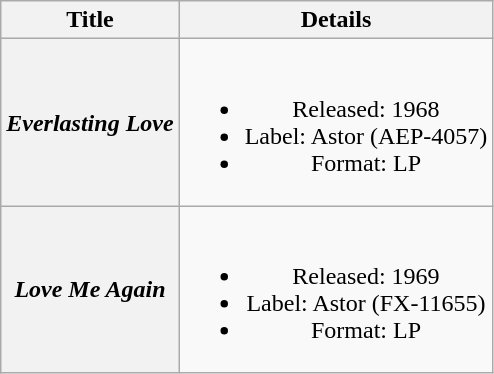<table class="wikitable plainrowheaders" style="text-align:center">
<tr>
<th scope="col">Title</th>
<th scope="col">Details</th>
</tr>
<tr>
<th scope="row"><em>Everlasting Love</em></th>
<td><br><ul><li>Released: 1968</li><li>Label: Astor (AEP-4057)</li><li>Format: LP</li></ul></td>
</tr>
<tr>
<th scope="row"><em>Love Me Again</em></th>
<td><br><ul><li>Released: 1969</li><li>Label: Astor (FX-11655)</li><li>Format: LP</li></ul></td>
</tr>
</table>
